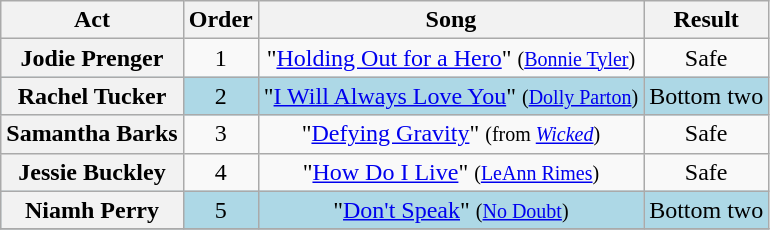<table class="wikitable plainrowheaders" style="text-align:center;">
<tr>
<th scope="col">Act</th>
<th scope="col">Order</th>
<th scope="col">Song</th>
<th scope="col">Result</th>
</tr>
<tr>
<th scope="row">Jodie Prenger</th>
<td>1</td>
<td>"<a href='#'>Holding Out for a Hero</a>" <small>(<a href='#'>Bonnie Tyler</a>)</small></td>
<td>Safe</td>
</tr>
<tr style = "background:lightblue">
<th scope="row">Rachel Tucker</th>
<td>2</td>
<td>"<a href='#'>I Will Always Love You</a>" <small>(<a href='#'>Dolly Parton</a>)</small></td>
<td>Bottom two</td>
</tr>
<tr>
<th scope="row">Samantha Barks</th>
<td>3</td>
<td>"<a href='#'>Defying Gravity</a>" <small>(from <em><a href='#'>Wicked</a></em>)</small></td>
<td>Safe</td>
</tr>
<tr>
<th scope="row">Jessie Buckley</th>
<td>4</td>
<td>"<a href='#'>How Do I Live</a>" <small>(<a href='#'>LeAnn Rimes</a>)</small></td>
<td>Safe</td>
</tr>
<tr style="background:lightblue;">
<th scope="row">Niamh Perry</th>
<td>5</td>
<td>"<a href='#'>Don't Speak</a>"  <small>(<a href='#'>No Doubt</a>)</small></td>
<td>Bottom two</td>
</tr>
<tr>
</tr>
</table>
